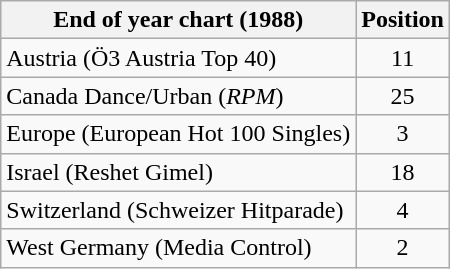<table class="wikitable sortable">
<tr>
<th>End of year chart (1988)</th>
<th align="center">Position</th>
</tr>
<tr>
<td>Austria (Ö3 Austria Top 40)</td>
<td align="center">11</td>
</tr>
<tr>
<td>Canada Dance/Urban (<em>RPM</em>)</td>
<td align="center">25</td>
</tr>
<tr>
<td>Europe (European Hot 100 Singles)</td>
<td align="center">3</td>
</tr>
<tr>
<td>Israel (Reshet Gimel)</td>
<td align="center">18</td>
</tr>
<tr>
<td>Switzerland (Schweizer Hitparade)</td>
<td align="center">4</td>
</tr>
<tr>
<td>West Germany (Media Control)</td>
<td align="center">2</td>
</tr>
</table>
